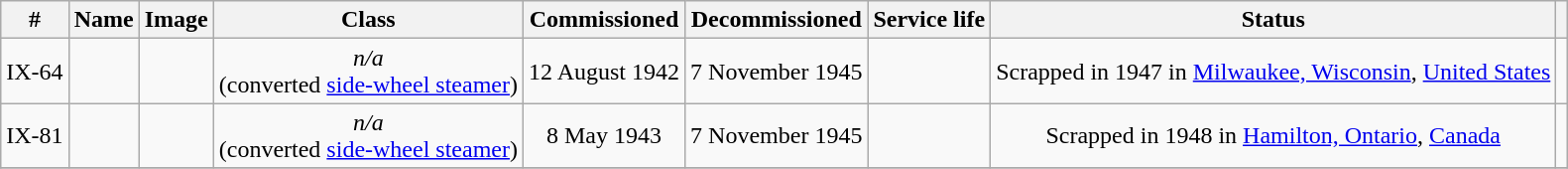<table class="wikitable sortable" style="text-align:center;">
<tr>
<th>#</th>
<th>Name</th>
<th class="unsortable">Image</th>
<th>Class</th>
<th data-sort-type="usLongDate">Commissioned</th>
<th data-sort-type="usLongDate">Decommissioned</th>
<th>Service life</th>
<th class="unsortable">Status</th>
<th class="unsortable"></th>
</tr>
<tr>
<td data-sort-value="1">IX-64</td>
<td></td>
<td></td>
<td><em>n/a</em><br>(converted <a href='#'>side-wheel steamer</a>)</td>
<td>12 August 1942</td>
<td>7 November 1945</td>
<td></td>
<td>Scrapped in 1947 in <a href='#'>Milwaukee, Wisconsin</a>, <a href='#'>United States</a></td>
<td></td>
</tr>
<tr>
<td data-sort-value="2">IX-81</td>
<td></td>
<td></td>
<td><em>n/a</em><br>(converted <a href='#'>side-wheel steamer</a>)</td>
<td>8 May 1943</td>
<td>7 November 1945</td>
<td></td>
<td>Scrapped in 1948 in <a href='#'>Hamilton, Ontario</a>, <a href='#'>Canada</a></td>
<td></td>
</tr>
<tr>
</tr>
</table>
